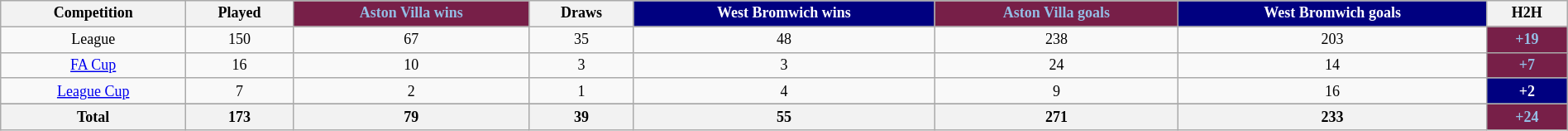<table class="wikitable" style="text-align: center; width: 100%; font-size: 12px">
<tr>
<th>Competition</th>
<th>Played</th>
<th style="background:#771F48; color:#94BEE5">Aston Villa wins</th>
<th>Draws</th>
<th style="background:#000080; color:white">West Bromwich wins</th>
<th style="background:#771F48; color:#94BEE5">Aston Villa goals</th>
<th style="background:#000080; color:white">West Bromwich goals</th>
<th>H2H</th>
</tr>
<tr>
<td>League</td>
<td>150</td>
<td>67</td>
<td>35</td>
<td>48</td>
<td>238</td>
<td>203</td>
<td style="background:#771F48; color:#94BEE5"><strong>+19</strong></td>
</tr>
<tr>
<td><a href='#'>FA Cup</a></td>
<td>16</td>
<td>10</td>
<td>3</td>
<td>3</td>
<td>24</td>
<td>14</td>
<td style="background:#771F48; color:#94BEE5"><strong>+7</strong></td>
</tr>
<tr>
<td><a href='#'>League Cup</a></td>
<td>7</td>
<td>2</td>
<td>1</td>
<td>4</td>
<td>9</td>
<td>16</td>
<td style="background:#000080; color:white"><strong>+2</strong></td>
</tr>
<tr>
</tr>
<tr class="sortbottom">
<th>Total</th>
<th>173</th>
<th>79</th>
<th>39</th>
<th>55</th>
<th>271</th>
<th>233</th>
<th style="background:#771f48; color:#94bee5"><strong>+24</strong></th>
</tr>
</table>
